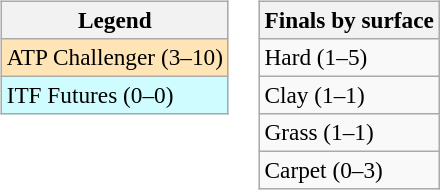<table>
<tr valign=top>
<td><br><table class=wikitable style=font-size:97%>
<tr>
<th>Legend</th>
</tr>
<tr bgcolor=moccasin>
<td>ATP Challenger (3–10)</td>
</tr>
<tr bgcolor=cffcff>
<td>ITF Futures (0–0)</td>
</tr>
</table>
</td>
<td><br><table class=wikitable style=font-size:97%>
<tr>
<th>Finals by surface</th>
</tr>
<tr>
<td>Hard (1–5)</td>
</tr>
<tr>
<td>Clay (1–1)</td>
</tr>
<tr>
<td>Grass (1–1)</td>
</tr>
<tr>
<td>Carpet (0–3)</td>
</tr>
</table>
</td>
</tr>
</table>
